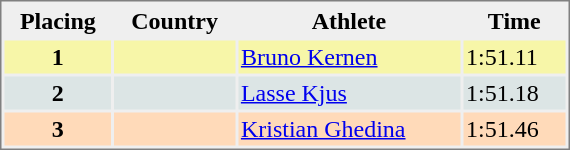<table style="border-style:solid;border-width:1px;border-color:#808080;background-color:#EFEFEF" cellspacing="2" cellpadding="2" width="380px">
<tr bgcolor="#EFEFEF">
<th>Placing</th>
<th>Country</th>
<th>Athlete</th>
<th>Time</th>
</tr>
<tr align="center" valign="top" bgcolor="#F7F6A8">
<th>1</th>
<td></td>
<td align="left"><a href='#'>Bruno Kernen</a></td>
<td align="left">1:51.11</td>
</tr>
<tr align="center" valign="top" bgcolor="#DCE5E5">
<th>2</th>
<td></td>
<td align="left"><a href='#'>Lasse Kjus</a></td>
<td align="left">1:51.18</td>
</tr>
<tr align="center" valign="top" bgcolor="#FFDAB9">
<th>3</th>
<td></td>
<td align="left"><a href='#'>Kristian Ghedina</a></td>
<td align="left">1:51.46</td>
</tr>
</table>
